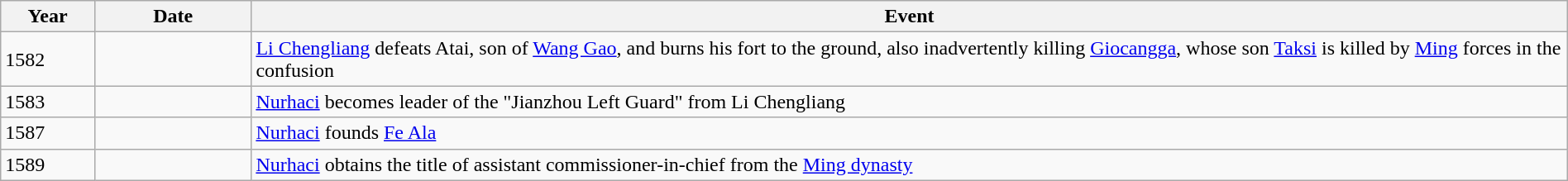<table class="wikitable" width="100%">
<tr>
<th style="width:6%">Year</th>
<th style="width:10%">Date</th>
<th>Event</th>
</tr>
<tr>
<td>1582</td>
<td></td>
<td><a href='#'>Li Chengliang</a> defeats Atai, son of <a href='#'>Wang Gao</a>, and burns his fort to the ground, also inadvertently killing <a href='#'>Giocangga</a>, whose son <a href='#'>Taksi</a> is killed by <a href='#'>Ming</a> forces in the confusion</td>
</tr>
<tr>
<td>1583</td>
<td></td>
<td><a href='#'>Nurhaci</a> becomes leader of the "Jianzhou Left Guard" from Li Chengliang</td>
</tr>
<tr>
<td>1587</td>
<td></td>
<td><a href='#'>Nurhaci</a> founds <a href='#'>Fe Ala</a></td>
</tr>
<tr>
<td>1589</td>
<td></td>
<td><a href='#'>Nurhaci</a> obtains the title of assistant commissioner-in-chief from the <a href='#'>Ming dynasty</a></td>
</tr>
</table>
